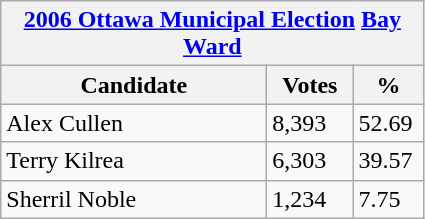<table class="wikitable">
<tr>
<th colspan="3"><a href='#'>2006 Ottawa Municipal Election</a> <a href='#'>Bay Ward</a></th>
</tr>
<tr>
<th style="width: 170px">Candidate</th>
<th style="width: 50px">Votes</th>
<th style="width: 40px">%</th>
</tr>
<tr>
<td>Alex Cullen</td>
<td>8,393</td>
<td>52.69</td>
</tr>
<tr>
<td>Terry Kilrea</td>
<td>6,303</td>
<td>39.57</td>
</tr>
<tr>
<td>Sherril Noble</td>
<td>1,234</td>
<td>7.75</td>
</tr>
</table>
